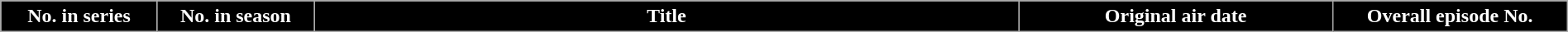<table class="wikitable plainrowheaders" style="width:100%; margin:auto;">
<tr>
<th scope="col" style="background-color: #000000; color:white;" width=10%>No. in series</th>
<th scope="col" style="background-color: #000000; color:white;" width=10%>No. in season</th>
<th scope="col" style="background-color: #000000; color:white;" width=45%>Title</th>
<th scope="col" style="background-color: #000000; color:white;" width=20%>Original air date</th>
<th scope="col" style="background-color: #000000; color:white;" width=15%>Overall episode No.<br>

</th>
</tr>
</table>
